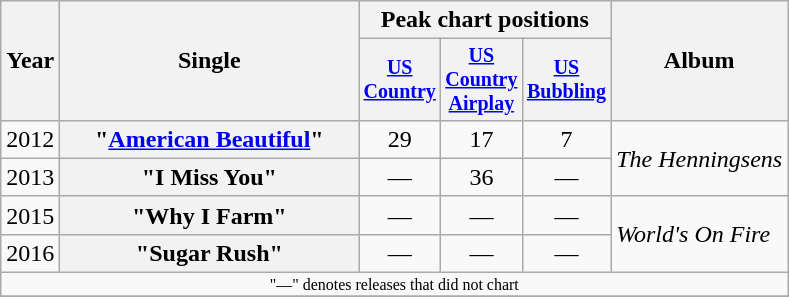<table class="wikitable plainrowheaders" style="text-align:center;">
<tr>
<th rowspan="2">Year</th>
<th rowspan="2" style="width:12em;">Single</th>
<th colspan="3">Peak chart positions</th>
<th rowspan="2">Album</th>
</tr>
<tr style="font-size:smaller;">
<th width="45"><a href='#'>US Country</a><br></th>
<th width="45"><a href='#'>US Country Airplay</a><br></th>
<th width="45"><a href='#'>US Bubbling</a><br></th>
</tr>
<tr>
<td>2012</td>
<th scope="row">"<a href='#'>American Beautiful</a>"</th>
<td>29</td>
<td>17</td>
<td>7</td>
<td align="left" rowspan="2"><em>The Henningsens</em></td>
</tr>
<tr>
<td>2013</td>
<th scope="row">"I Miss You"</th>
<td>—</td>
<td>36</td>
<td>—</td>
</tr>
<tr>
<td>2015</td>
<th scope="row">"Why I Farm"</th>
<td>—</td>
<td>—</td>
<td>—</td>
<td align="left" rowspan=2"><em>World's On Fire</em></td>
</tr>
<tr>
<td>2016</td>
<th scope="row">"Sugar Rush"</th>
<td>—</td>
<td>—</td>
<td>—</td>
</tr>
<tr>
<td colspan="6" style="font-size:8pt">"—" denotes releases that did not chart</td>
</tr>
<tr>
</tr>
</table>
